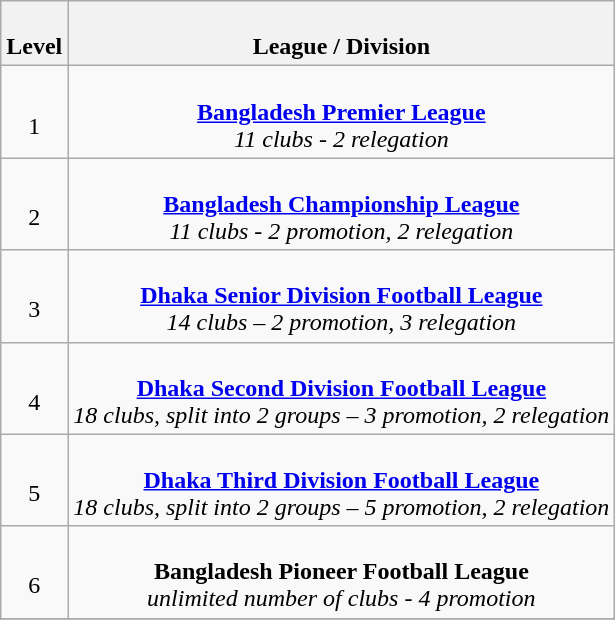<table class="wikitable" style="text-align:center;">
<tr>
<th><br>Level</th>
<th><br>League / Division</th>
</tr>
<tr>
<td><br>1</td>
<td><br><strong><a href='#'>Bangladesh Premier League</a></strong>
<br> <em>11 clubs - 2 relegation</em></td>
</tr>
<tr>
<td><br>2</td>
<td><br><strong><a href='#'>Bangladesh Championship League</a></strong>
<br><em>11 clubs - 2 promotion,  2 relegation</em></td>
</tr>
<tr>
<td><br>3</td>
<td><br><strong><a href='#'>Dhaka Senior Division Football League</a></strong>
<br><em>14 clubs – 2 promotion, 3 relegation</em></td>
</tr>
<tr>
<td><br>4</td>
<td><br><strong><a href='#'>Dhaka Second Division Football League</a></strong>
<br><em>18 clubs, split into 2 groups – 3 promotion, 2 relegation</em></td>
</tr>
<tr>
<td><br>5</td>
<td><br><strong><a href='#'>Dhaka Third Division Football League</a></strong>
<br><em>18 clubs, split into 2 groups – 5 promotion, 2 relegation</em></td>
</tr>
<tr>
<td><br>6</td>
<td><br><strong>Bangladesh Pioneer Football League</strong>
<br><em>unlimited number of clubs - 4 promotion</em></td>
</tr>
<tr>
</tr>
</table>
